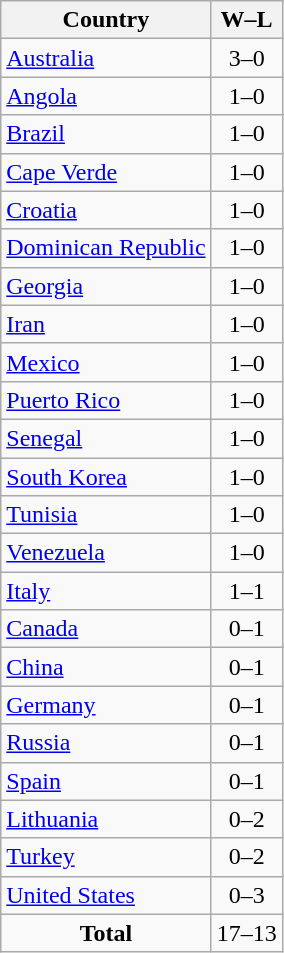<table class="wikitable sortable collapsible collapsed" style="text-align: center; font-size: 100%;">
<tr>
<th>Country</th>
<th>W–L</th>
</tr>
<tr>
<td align=left> <a href='#'>Australia</a></td>
<td>3–0</td>
</tr>
<tr>
<td align=left> <a href='#'>Angola</a></td>
<td>1–0</td>
</tr>
<tr>
<td align=left> <a href='#'>Brazil</a></td>
<td>1–0</td>
</tr>
<tr>
<td align=left> <a href='#'>Cape Verde</a></td>
<td>1–0</td>
</tr>
<tr>
<td align=left> <a href='#'>Croatia</a></td>
<td>1–0</td>
</tr>
<tr>
<td align=left> <a href='#'>Dominican Republic</a></td>
<td>1–0</td>
</tr>
<tr>
<td align=left> <a href='#'>Georgia</a></td>
<td>1–0</td>
</tr>
<tr>
<td align=left> <a href='#'>Iran</a></td>
<td>1–0</td>
</tr>
<tr>
<td align=left> <a href='#'>Mexico</a></td>
<td>1–0</td>
</tr>
<tr>
<td align=left> <a href='#'>Puerto Rico</a></td>
<td>1–0</td>
</tr>
<tr>
<td align=left> <a href='#'>Senegal</a></td>
<td>1–0</td>
</tr>
<tr>
<td align=left> <a href='#'>South Korea</a></td>
<td>1–0</td>
</tr>
<tr>
<td align=left> <a href='#'>Tunisia</a></td>
<td>1–0</td>
</tr>
<tr>
<td align=left> <a href='#'>Venezuela</a></td>
<td>1–0</td>
</tr>
<tr>
<td align=left> <a href='#'>Italy</a></td>
<td>1–1</td>
</tr>
<tr>
<td align=left> <a href='#'>Canada</a></td>
<td>0–1</td>
</tr>
<tr>
<td align=left> <a href='#'>China</a></td>
<td>0–1</td>
</tr>
<tr>
<td align=left> <a href='#'>Germany</a></td>
<td>0–1</td>
</tr>
<tr>
<td align=left> <a href='#'>Russia</a></td>
<td>0–1</td>
</tr>
<tr>
<td align=left> <a href='#'>Spain</a></td>
<td>0–1</td>
</tr>
<tr>
<td align=left> <a href='#'>Lithuania</a></td>
<td>0–2</td>
</tr>
<tr>
<td align=left> <a href='#'>Turkey</a></td>
<td>0–2</td>
</tr>
<tr>
<td align=left> <a href='#'>United States</a></td>
<td>0–3</td>
</tr>
<tr>
<td><strong>Total</strong></td>
<td>17–13</td>
</tr>
</table>
